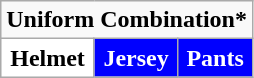<table class="wikitable">
<tr>
<td align="center" Colspan="3"><strong>Uniform Combination*</strong></td>
</tr>
<tr align="center">
<th style="background:#FFFFFF;">Helmet</th>
<th style="background:blue; color:white;">Jersey</th>
<th style="background:blue; color:white;">Pants</th>
</tr>
</table>
